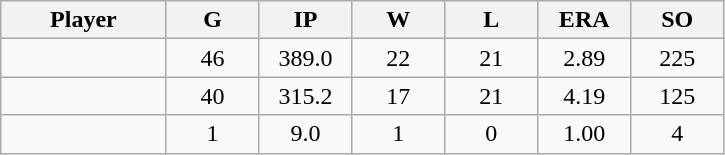<table class="wikitable sortable">
<tr>
<th bgcolor="#DDDDFF" width="16%">Player</th>
<th bgcolor="#DDDDFF" width="9%">G</th>
<th bgcolor="#DDDDFF" width="9%">IP</th>
<th bgcolor="#DDDDFF" width="9%">W</th>
<th bgcolor="#DDDDFF" width="9%">L</th>
<th bgcolor="#DDDDFF" width="9%">ERA</th>
<th bgcolor="#DDDDFF" width="9%">SO</th>
</tr>
<tr align="center">
<td></td>
<td>46</td>
<td>389.0</td>
<td>22</td>
<td>21</td>
<td>2.89</td>
<td>225</td>
</tr>
<tr align="center">
<td></td>
<td>40</td>
<td>315.2</td>
<td>17</td>
<td>21</td>
<td>4.19</td>
<td>125</td>
</tr>
<tr align="center">
<td></td>
<td>1</td>
<td>9.0</td>
<td>1</td>
<td>0</td>
<td>1.00</td>
<td>4</td>
</tr>
</table>
